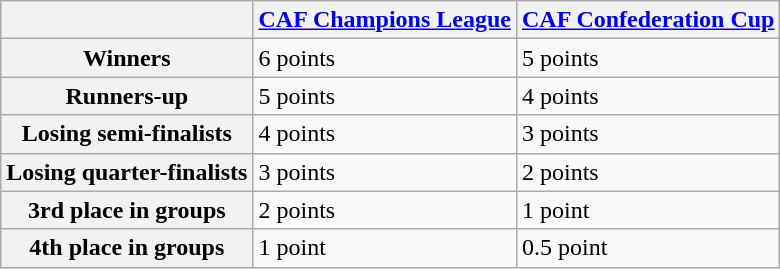<table class="wikitable">
<tr>
<th></th>
<th><a href='#'>CAF Champions League</a></th>
<th><a href='#'>CAF Confederation Cup</a></th>
</tr>
<tr>
<th>Winners</th>
<td>6 points</td>
<td>5 points</td>
</tr>
<tr>
<th>Runners-up</th>
<td>5 points</td>
<td>4 points</td>
</tr>
<tr>
<th>Losing semi-finalists</th>
<td>4 points</td>
<td>3 points</td>
</tr>
<tr>
<th>Losing quarter-finalists</th>
<td>3 points</td>
<td>2 points</td>
</tr>
<tr>
<th>3rd place in groups</th>
<td>2 points</td>
<td>1 point</td>
</tr>
<tr>
<th>4th place in groups</th>
<td>1 point</td>
<td>0.5 point</td>
</tr>
</table>
